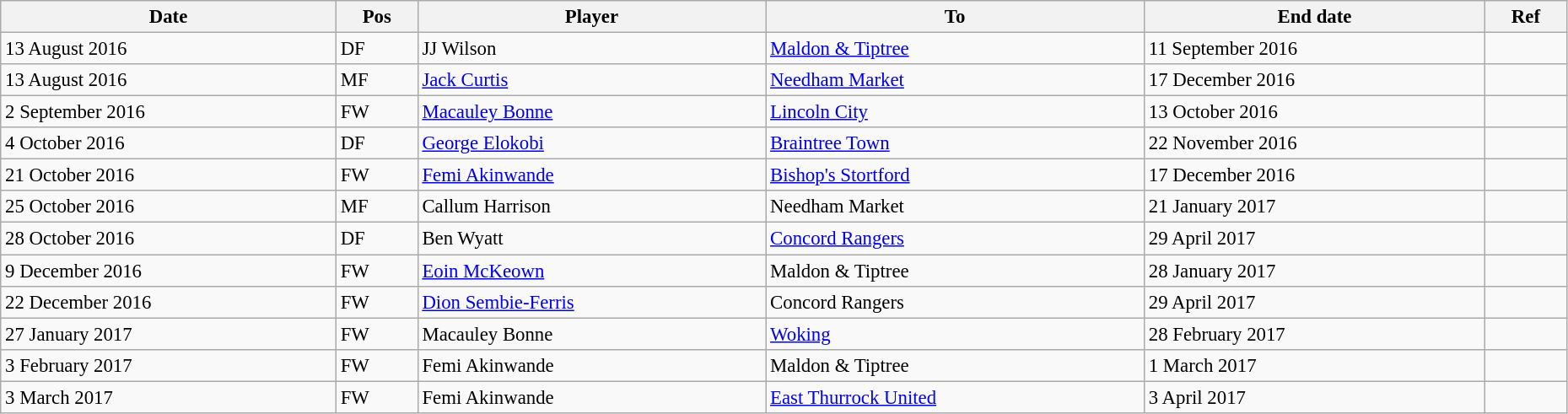<table width=98% class="wikitable" style="text-align:center; font-size:95%; text-align:left">
<tr>
<th>Date</th>
<th>Pos</th>
<th>Player</th>
<th>To</th>
<th>End date</th>
<th>Ref</th>
</tr>
<tr>
<td>13 August 2016</td>
<td>DF</td>
<td> JJ Wilson</td>
<td> <a href='#'>Maldon & Tiptree</a></td>
<td>11 September 2016</td>
<td></td>
</tr>
<tr>
<td>13 August 2016</td>
<td>MF</td>
<td> <a href='#'>Jack Curtis</a></td>
<td> <a href='#'>Needham Market</a></td>
<td>17 December 2016</td>
<td></td>
</tr>
<tr>
<td>2 September 2016</td>
<td>FW</td>
<td> <a href='#'>Macauley Bonne</a></td>
<td> <a href='#'>Lincoln City</a></td>
<td>13 October 2016</td>
<td></td>
</tr>
<tr>
<td>4 October 2016</td>
<td>DF</td>
<td> <a href='#'>George Elokobi</a></td>
<td> <a href='#'>Braintree Town</a></td>
<td>22 November 2016</td>
<td></td>
</tr>
<tr>
<td>21 October 2016</td>
<td>FW</td>
<td> <a href='#'>Femi Akinwande</a></td>
<td> <a href='#'>Bishop's Stortford</a></td>
<td>17 December 2016</td>
<td></td>
</tr>
<tr>
<td>25 October 2016</td>
<td>MF</td>
<td> Callum Harrison</td>
<td> Needham Market</td>
<td>21 January 2017</td>
<td></td>
</tr>
<tr>
<td>28 October 2016</td>
<td>DF</td>
<td> Ben Wyatt</td>
<td> <a href='#'>Concord Rangers</a></td>
<td>29 April 2017</td>
<td></td>
</tr>
<tr>
<td>9 December 2016</td>
<td>FW</td>
<td> <a href='#'>Eoin McKeown</a></td>
<td> Maldon & Tiptree</td>
<td>28 January 2017</td>
<td></td>
</tr>
<tr>
<td>22 December 2016</td>
<td>FW</td>
<td> <a href='#'>Dion Sembie-Ferris</a></td>
<td> Concord Rangers</td>
<td>29 April 2017</td>
<td></td>
</tr>
<tr>
<td>27 January 2017</td>
<td>FW</td>
<td> Macauley Bonne</td>
<td> <a href='#'>Woking</a></td>
<td>28 February 2017</td>
<td></td>
</tr>
<tr>
<td>3 February 2017</td>
<td>FW</td>
<td> Femi Akinwande</td>
<td> Maldon & Tiptree</td>
<td>1 March 2017</td>
<td></td>
</tr>
<tr>
<td>3 March 2017</td>
<td>FW</td>
<td> Femi Akinwande</td>
<td> <a href='#'>East Thurrock United</a></td>
<td>3 April 2017</td>
<td></td>
</tr>
</table>
